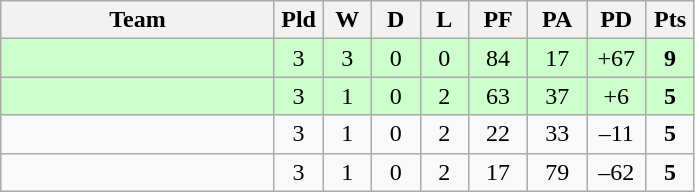<table class="wikitable" style="text-align:center;">
<tr>
<th width=175>Team</th>
<th width=25 abbr="Played">Pld</th>
<th width=25 abbr="Won">W</th>
<th width=25 abbr="Drawn">D</th>
<th width=25 abbr="Lost">L</th>
<th width=32 abbr="Points for">PF</th>
<th width=32 abbr="Points against">PA</th>
<th width=32 abbr="Points difference">PD</th>
<th width=25 abbr="Points">Pts</th>
</tr>
<tr bgcolor=ccffcc>
<td align=left></td>
<td>3</td>
<td>3</td>
<td>0</td>
<td>0</td>
<td>84</td>
<td>17</td>
<td>+67</td>
<td><strong>9</strong></td>
</tr>
<tr bgcolor=ccffcc>
<td align=left></td>
<td>3</td>
<td>1</td>
<td>0</td>
<td>2</td>
<td>63</td>
<td>37</td>
<td>+6</td>
<td><strong>5</strong></td>
</tr>
<tr>
<td align=left></td>
<td>3</td>
<td>1</td>
<td>0</td>
<td>2</td>
<td>22</td>
<td>33</td>
<td>–11</td>
<td><strong>5</strong></td>
</tr>
<tr>
<td align=left></td>
<td>3</td>
<td>1</td>
<td>0</td>
<td>2</td>
<td>17</td>
<td>79</td>
<td>–62</td>
<td><strong>5</strong></td>
</tr>
</table>
